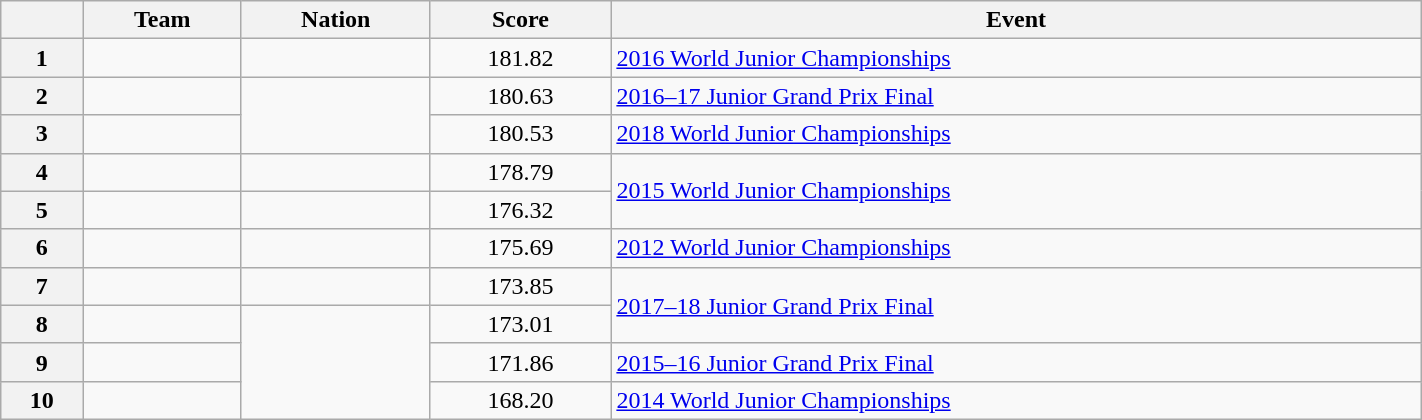<table class="wikitable unsortable" style="text-align:left; width:75%">
<tr>
<th scope="col"></th>
<th scope="col">Team</th>
<th scope="col">Nation</th>
<th scope="col">Score</th>
<th scope="col">Event</th>
</tr>
<tr>
<th scope="row">1</th>
<td></td>
<td></td>
<td style="text-align:center">181.82</td>
<td><a href='#'>2016 World Junior Championships</a></td>
</tr>
<tr>
<th scope="row">2</th>
<td></td>
<td rowspan="2"></td>
<td style="text-align:center">180.63</td>
<td><a href='#'>2016–17 Junior Grand Prix Final</a></td>
</tr>
<tr>
<th scope="row">3</th>
<td></td>
<td style="text-align:center">180.53</td>
<td><a href='#'>2018 World Junior Championships</a></td>
</tr>
<tr>
<th scope="row">4</th>
<td></td>
<td></td>
<td style="text-align:center">178.79</td>
<td rowspan="2"><a href='#'>2015 World Junior Championships</a></td>
</tr>
<tr>
<th scope="row">5</th>
<td></td>
<td></td>
<td style="text-align:center">176.32</td>
</tr>
<tr>
<th scope="row">6</th>
<td></td>
<td></td>
<td style="text-align:center">175.69</td>
<td><a href='#'>2012 World Junior Championships</a></td>
</tr>
<tr>
<th scope="row">7</th>
<td></td>
<td></td>
<td style="text-align:center">173.85</td>
<td rowspan="2"><a href='#'>2017–18 Junior Grand Prix Final</a></td>
</tr>
<tr>
<th scope="row">8</th>
<td></td>
<td rowspan="3"></td>
<td style="text-align:center">173.01</td>
</tr>
<tr>
<th scope="row">9</th>
<td></td>
<td style="text-align:center">171.86</td>
<td><a href='#'>2015–16 Junior Grand Prix Final</a></td>
</tr>
<tr>
<th scope="row">10</th>
<td></td>
<td style="text-align:center">168.20</td>
<td><a href='#'>2014 World Junior Championships</a></td>
</tr>
</table>
